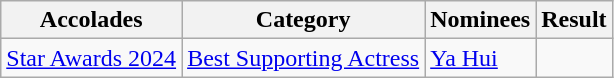<table class="wikitable sortable">
<tr>
<th>Accolades</th>
<th>Category</th>
<th>Nominees</th>
<th>Result</th>
</tr>
<tr>
<td rowspan="1"><a href='#'>Star Awards 2024</a></td>
<td><a href='#'>Best Supporting Actress</a></td>
<td><a href='#'>Ya Hui</a></td>
<td></td>
</tr>
</table>
